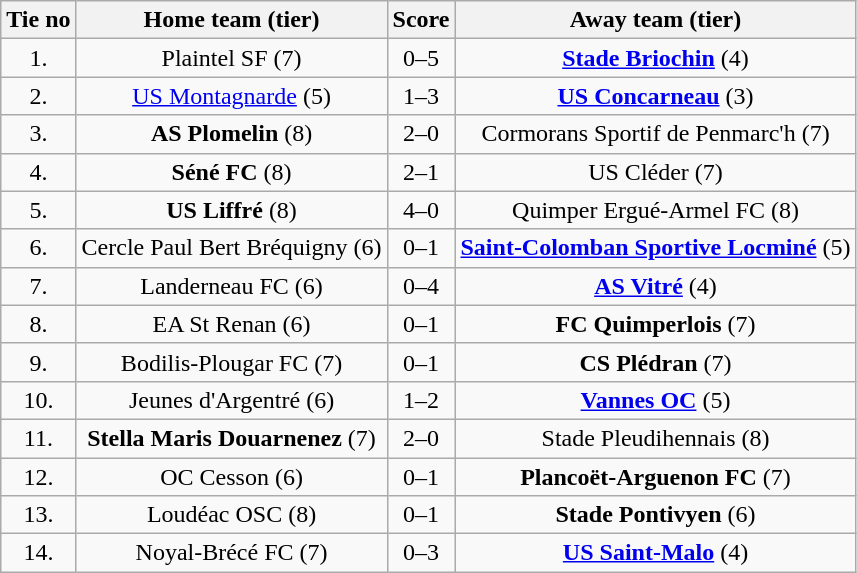<table class="wikitable" style="text-align: center">
<tr>
<th>Tie no</th>
<th>Home team (tier)</th>
<th>Score</th>
<th>Away team (tier)</th>
</tr>
<tr>
<td>1.</td>
<td>Plaintel SF (7)</td>
<td>0–5</td>
<td><strong><a href='#'>Stade Briochin</a></strong> (4)</td>
</tr>
<tr>
<td>2.</td>
<td><a href='#'>US Montagnarde</a> (5)</td>
<td>1–3</td>
<td><strong><a href='#'>US Concarneau</a></strong> (3)</td>
</tr>
<tr>
<td>3.</td>
<td><strong>AS Plomelin</strong> (8)</td>
<td>2–0</td>
<td>Cormorans Sportif de Penmarc'h (7)</td>
</tr>
<tr>
<td>4.</td>
<td><strong>Séné FC</strong> (8)</td>
<td>2–1 </td>
<td>US Cléder (7)</td>
</tr>
<tr>
<td>5.</td>
<td><strong>US Liffré</strong> (8)</td>
<td>4–0</td>
<td>Quimper Ergué-Armel FC (8)</td>
</tr>
<tr>
<td>6.</td>
<td>Cercle Paul Bert Bréquigny (6)</td>
<td>0–1</td>
<td><strong><a href='#'>Saint-Colomban Sportive Locminé</a></strong> (5)</td>
</tr>
<tr>
<td>7.</td>
<td>Landerneau FC (6)</td>
<td>0–4</td>
<td><strong><a href='#'>AS Vitré</a></strong> (4)</td>
</tr>
<tr>
<td>8.</td>
<td>EA St Renan (6)</td>
<td>0–1</td>
<td><strong>FC Quimperlois</strong> (7)</td>
</tr>
<tr>
<td>9.</td>
<td>Bodilis-Plougar FC (7)</td>
<td>0–1</td>
<td><strong>CS Plédran</strong> (7)</td>
</tr>
<tr>
<td>10.</td>
<td>Jeunes d'Argentré (6)</td>
<td>1–2</td>
<td><strong><a href='#'>Vannes OC</a></strong> (5)</td>
</tr>
<tr>
<td>11.</td>
<td><strong>Stella Maris Douarnenez</strong> (7)</td>
<td>2–0</td>
<td>Stade Pleudihennais (8)</td>
</tr>
<tr>
<td>12.</td>
<td>OC Cesson (6)</td>
<td>0–1</td>
<td><strong>Plancoët-Arguenon FC</strong> (7)</td>
</tr>
<tr>
<td>13.</td>
<td>Loudéac OSC (8)</td>
<td>0–1</td>
<td><strong>Stade Pontivyen</strong> (6)</td>
</tr>
<tr>
<td>14.</td>
<td>Noyal-Brécé FC (7)</td>
<td>0–3</td>
<td><strong><a href='#'>US Saint-Malo</a></strong> (4)</td>
</tr>
</table>
